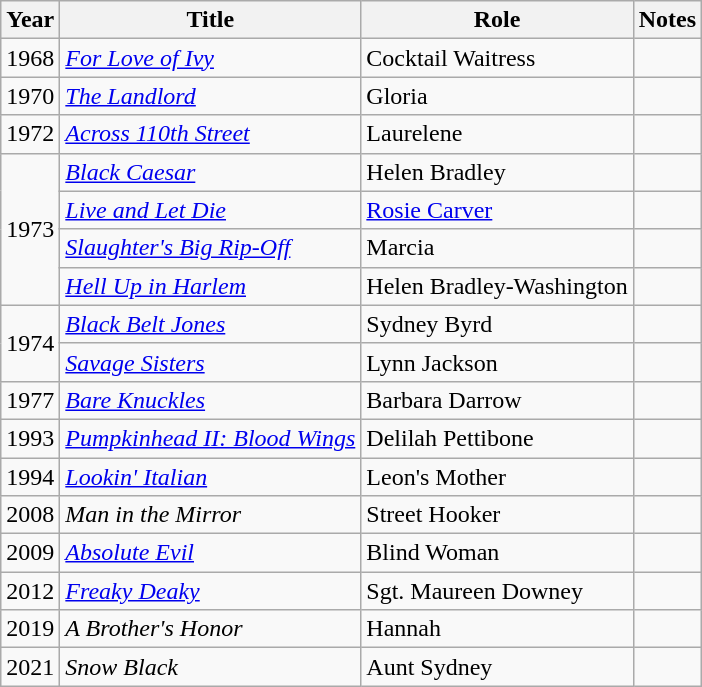<table class="wikitable sortable">
<tr>
<th>Year</th>
<th>Title</th>
<th>Role</th>
<th>Notes</th>
</tr>
<tr>
<td>1968</td>
<td><em><a href='#'>For Love of Ivy</a></em></td>
<td>Cocktail Waitress</td>
<td></td>
</tr>
<tr>
<td>1970</td>
<td><em><a href='#'>The Landlord</a></em></td>
<td>Gloria</td>
<td></td>
</tr>
<tr>
<td>1972</td>
<td><em><a href='#'>Across 110th Street</a></em></td>
<td>Laurelene</td>
<td></td>
</tr>
<tr>
<td rowspan=4>1973</td>
<td><em><a href='#'>Black Caesar</a></em></td>
<td>Helen Bradley</td>
<td></td>
</tr>
<tr>
<td><em><a href='#'>Live and Let Die</a></em></td>
<td><a href='#'>Rosie Carver</a></td>
<td></td>
</tr>
<tr>
<td><em><a href='#'>Slaughter's Big Rip-Off</a></em></td>
<td>Marcia</td>
<td></td>
</tr>
<tr>
<td><em><a href='#'>Hell Up in Harlem</a></em></td>
<td>Helen Bradley-Washington</td>
<td></td>
</tr>
<tr>
<td rowspan=2>1974</td>
<td><em><a href='#'>Black Belt Jones</a></em></td>
<td>Sydney Byrd</td>
<td></td>
</tr>
<tr>
<td><em><a href='#'>Savage Sisters</a></em></td>
<td>Lynn Jackson</td>
<td></td>
</tr>
<tr>
<td>1977</td>
<td><em><a href='#'>Bare Knuckles</a></em></td>
<td>Barbara Darrow</td>
<td></td>
</tr>
<tr>
<td>1993</td>
<td><em><a href='#'>Pumpkinhead II: Blood Wings</a></em></td>
<td>Delilah Pettibone</td>
<td></td>
</tr>
<tr>
<td>1994</td>
<td><em><a href='#'>Lookin' Italian</a></em></td>
<td>Leon's Mother</td>
<td></td>
</tr>
<tr>
<td>2008</td>
<td><em>Man in the Mirror</em></td>
<td>Street Hooker</td>
<td></td>
</tr>
<tr>
<td>2009</td>
<td><em><a href='#'>Absolute Evil</a></em></td>
<td>Blind Woman</td>
<td></td>
</tr>
<tr>
<td>2012</td>
<td><em><a href='#'>Freaky Deaky</a></em></td>
<td>Sgt. Maureen Downey</td>
<td></td>
</tr>
<tr>
<td>2019</td>
<td><em>A Brother's Honor</em></td>
<td>Hannah</td>
<td></td>
</tr>
<tr>
<td>2021</td>
<td><em>Snow Black</em></td>
<td>Aunt Sydney</td>
<td></td>
</tr>
</table>
